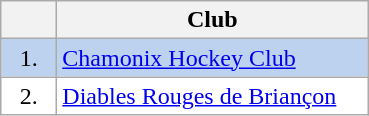<table class="wikitable">
<tr>
<th width="30"></th>
<th width="200">Club</th>
</tr>
<tr bgcolor="#BCD2EE" align="center">
<td>1.</td>
<td align="left"><a href='#'>Chamonix Hockey Club</a></td>
</tr>
<tr bgcolor="#FFFFFF" align="center">
<td>2.</td>
<td align="left"><a href='#'>Diables Rouges de Briançon</a></td>
</tr>
</table>
